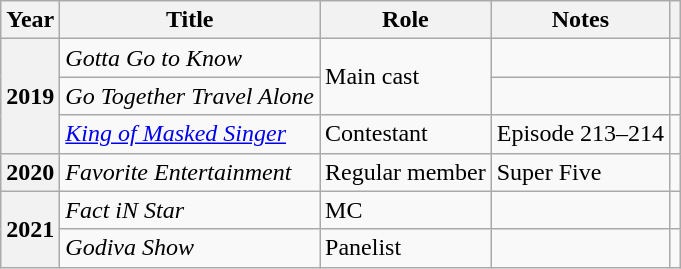<table class="wikitable plainrowheaders sortable">
<tr>
<th scope="col">Year</th>
<th scope="col">Title</th>
<th scope="col">Role</th>
<th scope="col">Notes</th>
<th scope="col" class="unsortable"></th>
</tr>
<tr>
<th scope="row" rowspan="3">2019</th>
<td><em>Gotta Go to Know</em></td>
<td rowspan="2">Main cast</td>
<td></td>
<td style="text-align:center"></td>
</tr>
<tr>
<td><em>Go Together Travel Alone</em></td>
<td></td>
<td style="text-align:center"></td>
</tr>
<tr>
<td><em><a href='#'>King of Masked Singer</a></em></td>
<td>Contestant</td>
<td>Episode 213–214</td>
<td style="text-align:center"></td>
</tr>
<tr>
<th scope="row">2020</th>
<td><em>Favorite Entertainment</em></td>
<td>Regular member</td>
<td>Super Five</td>
<td style="text-align:center"></td>
</tr>
<tr>
<th scope="row" rowspan="2">2021</th>
<td><em>Fact iN Star</em></td>
<td>MC</td>
<td></td>
<td style="text-align:center"></td>
</tr>
<tr>
<td><em>Godiva Show</em></td>
<td>Panelist</td>
<td></td>
<td style="text-align:center"></td>
</tr>
</table>
